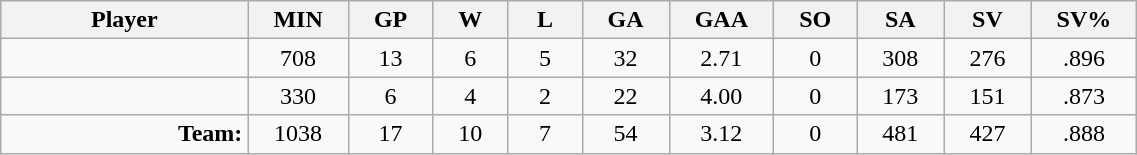<table class="wikitable sortable" width="60%">
<tr>
<th bgcolor="#DDDDFF" width="10%">Player</th>
<th width="3%" bgcolor="#DDDDFF" title="Minutes played">MIN</th>
<th width="3%" bgcolor="#DDDDFF" title="Games played in">GP</th>
<th width="3%" bgcolor="#DDDDFF" title="Games played in">W</th>
<th width="3%" bgcolor="#DDDDFF"title="Games played in">L</th>
<th width="3%" bgcolor="#DDDDFF" title="Goals against">GA</th>
<th width="3%" bgcolor="#DDDDFF" title="Goals against average">GAA</th>
<th width="3%" bgcolor="#DDDDFF" title="Shut-outs">SO</th>
<th width="3%" bgcolor="#DDDDFF" title="Shots against">SA</th>
<th width="3%" bgcolor="#DDDDFF" title="Shots saved">SV</th>
<th width="3%" bgcolor="#DDDDFF" title="Save percentage">SV%</th>
</tr>
<tr align="center">
<td align="right"></td>
<td>708</td>
<td>13</td>
<td>6</td>
<td>5</td>
<td>32</td>
<td>2.71</td>
<td>0</td>
<td>308</td>
<td>276</td>
<td>.896</td>
</tr>
<tr align="center">
<td align="right"></td>
<td>330</td>
<td>6</td>
<td>4</td>
<td>2</td>
<td>22</td>
<td>4.00</td>
<td>0</td>
<td>173</td>
<td>151</td>
<td>.873</td>
</tr>
<tr align="center">
<td align="right"><strong>Team:</strong></td>
<td>1038</td>
<td>17</td>
<td>10</td>
<td>7</td>
<td>54</td>
<td>3.12</td>
<td>0</td>
<td>481</td>
<td>427</td>
<td>.888</td>
</tr>
</table>
